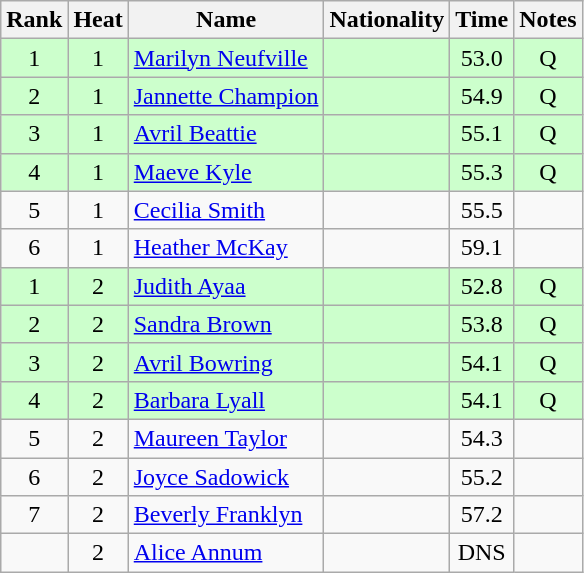<table class="wikitable sortable" style="text-align:center;">
<tr>
<th scope=col>Rank</th>
<th scope=col>Heat</th>
<th scope=col>Name</th>
<th scope=col>Nationality</th>
<th scope=col>Time</th>
<th>Notes</th>
</tr>
<tr style="background-color: #ccffcc;">
<td>1</td>
<td>1</td>
<td style="text-align:left;"><a href='#'>Marilyn Neufville</a></td>
<td style="text-align:left;"></td>
<td>53.0</td>
<td>Q</td>
</tr>
<tr style="background-color: #ccffcc;">
<td>2</td>
<td>1</td>
<td style="text-align:left;"><a href='#'>Jannette Champion</a></td>
<td style="text-align:left;"></td>
<td>54.9</td>
<td>Q</td>
</tr>
<tr style="background-color: #ccffcc;">
<td>3</td>
<td>1</td>
<td style="text-align:left;"><a href='#'>Avril Beattie</a></td>
<td style="text-align:left;"></td>
<td>55.1</td>
<td>Q</td>
</tr>
<tr style="background-color: #ccffcc;">
<td>4</td>
<td>1</td>
<td style="text-align:left;"><a href='#'>Maeve Kyle</a></td>
<td style="text-align:left;"></td>
<td>55.3</td>
<td>Q</td>
</tr>
<tr>
<td>5</td>
<td>1</td>
<td style="text-align:left;"><a href='#'>Cecilia Smith</a></td>
<td style="text-align:left;"></td>
<td>55.5</td>
<td></td>
</tr>
<tr>
<td>6</td>
<td>1</td>
<td style="text-align:left;"><a href='#'>Heather McKay</a></td>
<td style="text-align:left;"></td>
<td>59.1</td>
<td></td>
</tr>
<tr style="background-color: #ccffcc;">
<td>1</td>
<td>2</td>
<td style="text-align:left;"><a href='#'>Judith Ayaa</a></td>
<td style="text-align:left;"></td>
<td>52.8</td>
<td>Q</td>
</tr>
<tr style="background-color: #ccffcc;">
<td>2</td>
<td>2</td>
<td style="text-align:left;"><a href='#'>Sandra Brown</a></td>
<td style="text-align:left;"></td>
<td>53.8</td>
<td>Q</td>
</tr>
<tr style="background-color: #ccffcc;">
<td>3</td>
<td>2</td>
<td style="text-align:left;"><a href='#'>Avril Bowring</a></td>
<td style="text-align:left;"></td>
<td>54.1</td>
<td>Q</td>
</tr>
<tr style="background-color: #ccffcc;">
<td>4</td>
<td>2</td>
<td style="text-align:left;"><a href='#'>Barbara Lyall</a></td>
<td style="text-align:left;"></td>
<td>54.1</td>
<td>Q</td>
</tr>
<tr>
<td>5</td>
<td>2</td>
<td style="text-align:left;"><a href='#'>Maureen Taylor</a></td>
<td style="text-align:left;"></td>
<td>54.3</td>
<td></td>
</tr>
<tr>
<td>6</td>
<td>2</td>
<td style="text-align:left;"><a href='#'>Joyce Sadowick</a></td>
<td style="text-align:left;"></td>
<td>55.2</td>
<td></td>
</tr>
<tr>
<td>7</td>
<td>2</td>
<td style="text-align:left;"><a href='#'>Beverly Franklyn</a></td>
<td style="text-align:left;"></td>
<td>57.2</td>
<td></td>
</tr>
<tr>
<td data-sort-value="8"></td>
<td>2</td>
<td style="text-align:left;"><a href='#'>Alice Annum</a></td>
<td style="text-align:left;"></td>
<td data-sort-value="99.9">DNS</td>
<td></td>
</tr>
</table>
